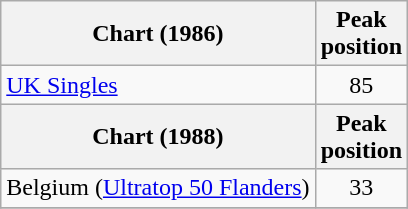<table class="wikitable sortable">
<tr>
<th>Chart (1986)</th>
<th>Peak<br>position</th>
</tr>
<tr>
<td><a href='#'>UK Singles</a></td>
<td style="text-align:center;">85</td>
</tr>
<tr>
<th>Chart (1988)</th>
<th>Peak<br>position</th>
</tr>
<tr>
<td>Belgium (<a href='#'>Ultratop 50 Flanders</a>)</td>
<td style="text-align:center;">33</td>
</tr>
<tr>
</tr>
</table>
